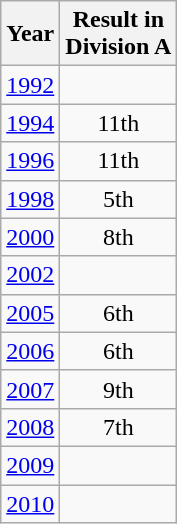<table class="wikitable" style="text-align:center">
<tr>
<th>Year</th>
<th>Result in<br>Division A</th>
</tr>
<tr>
<td><a href='#'>1992</a></td>
<td></td>
</tr>
<tr>
<td><a href='#'>1994</a></td>
<td>11th</td>
</tr>
<tr>
<td><a href='#'>1996</a></td>
<td>11th</td>
</tr>
<tr>
<td><a href='#'>1998</a></td>
<td>5th</td>
</tr>
<tr>
<td><a href='#'>2000</a></td>
<td>8th</td>
</tr>
<tr>
<td><a href='#'>2002</a></td>
<td></td>
</tr>
<tr>
<td><a href='#'>2005</a></td>
<td>6th</td>
</tr>
<tr>
<td><a href='#'>2006</a></td>
<td>6th</td>
</tr>
<tr>
<td><a href='#'>2007</a></td>
<td>9th</td>
</tr>
<tr>
<td><a href='#'>2008</a></td>
<td>7th</td>
</tr>
<tr>
<td><a href='#'>2009</a></td>
<td></td>
</tr>
<tr>
<td><a href='#'>2010</a></td>
<td></td>
</tr>
</table>
